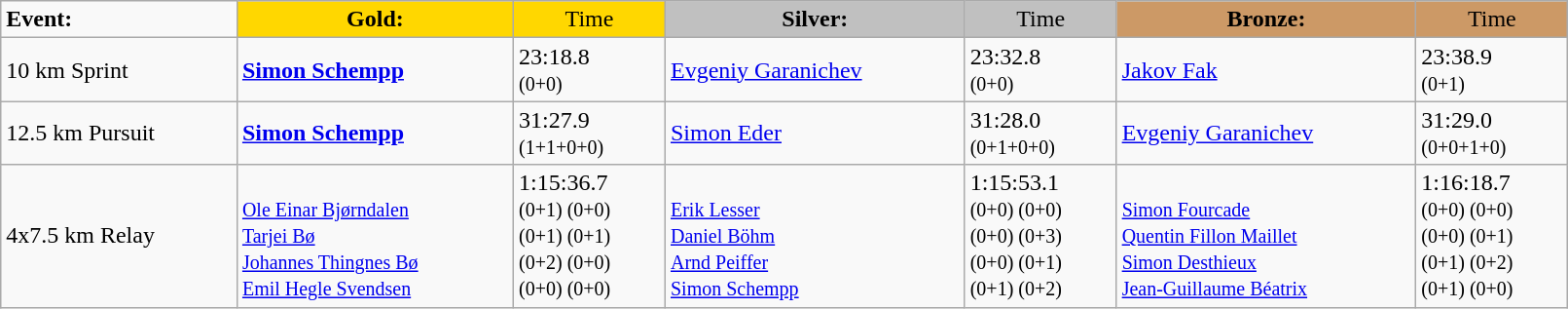<table class="wikitable" width=85%>
<tr>
<td><strong>Event:</strong></td>
<td style="text-align:center;background-color:gold;"><strong>Gold:</strong></td>
<td style="text-align:center;background-color:gold;">Time</td>
<td style="text-align:center;background-color:silver;"><strong>Silver:</strong></td>
<td style="text-align:center;background-color:silver;">Time</td>
<td style="text-align:center;background-color:#CC9966;"><strong>Bronze:</strong></td>
<td style="text-align:center;background-color:#CC9966;">Time</td>
</tr>
<tr>
<td>10 km Sprint<br></td>
<td><strong><a href='#'>Simon Schempp</a></strong><br><small></small></td>
<td>23:18.8<br><small>(0+0)</small></td>
<td><a href='#'>Evgeniy Garanichev</a><br><small></small></td>
<td>23:32.8<br><small>(0+0)</small></td>
<td><a href='#'>Jakov Fak</a><br><small></small></td>
<td>23:38.9<br><small>(0+1)</small></td>
</tr>
<tr>
<td>12.5 km Pursuit<br></td>
<td><strong><a href='#'>Simon Schempp</a></strong><br><small></small></td>
<td>31:27.9<br><small>(1+1+0+0)</small></td>
<td><a href='#'>Simon Eder</a><br><small></small></td>
<td>31:28.0<br><small>(0+1+0+0)</small></td>
<td><a href='#'>Evgeniy Garanichev</a><br><small></small></td>
<td>31:29.0<br><small>(0+0+1+0)</small></td>
</tr>
<tr>
<td>4x7.5 km Relay<br></td>
<td><strong></strong><br><small><a href='#'>Ole Einar Bjørndalen</a><br><a href='#'>Tarjei Bø</a><br><a href='#'>Johannes Thingnes Bø</a><br><a href='#'>Emil Hegle Svendsen</a></small></td>
<td>1:15:36.7<br><small>(0+1) (0+0)<br>(0+1) (0+1)<br>(0+2) (0+0)<br>(0+0) (0+0)</small></td>
<td><br><small><a href='#'>Erik Lesser</a><br><a href='#'>Daniel Böhm</a><br><a href='#'>Arnd Peiffer</a><br><a href='#'>Simon Schempp</a></small></td>
<td>1:15:53.1<br><small>(0+0) (0+0)<br>(0+0) (0+3)<br>(0+0) (0+1)<br>(0+1) (0+2)</small></td>
<td><br><small><a href='#'>Simon Fourcade</a><br><a href='#'>Quentin Fillon Maillet</a><br><a href='#'>Simon Desthieux</a><br><a href='#'>Jean-Guillaume Béatrix</a></small></td>
<td>1:16:18.7<br><small>(0+0) (0+0)<br>(0+0) (0+1)<br>(0+1) (0+2)<br>(0+1) (0+0)</small></td>
</tr>
</table>
